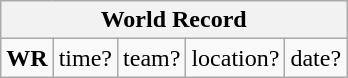<table class="wikitable">
<tr>
<th colspan=5>World Record</th>
</tr>
<tr>
<td><strong>WR</strong></td>
<td>time?</td>
<td>team?</td>
<td>location?</td>
<td>date?</td>
</tr>
</table>
